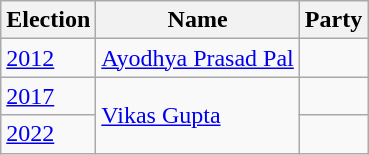<table class="wikitable sortable">
<tr>
<th>Election</th>
<th>Name</th>
<th colspan=2>Party</th>
</tr>
<tr>
<td><a href='#'>2012</a></td>
<td><a href='#'>Ayodhya Prasad Pal</a></td>
<td></td>
</tr>
<tr>
<td><a href='#'>2017</a></td>
<td rowspan=2><a href='#'>Vikas Gupta</a></td>
<td></td>
</tr>
<tr>
<td><a href='#'>2022</a></td>
</tr>
</table>
